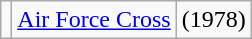<table class="wikitable">
<tr>
<td></td>
<td><a href='#'>Air Force Cross</a></td>
<td>(1978)</td>
</tr>
</table>
